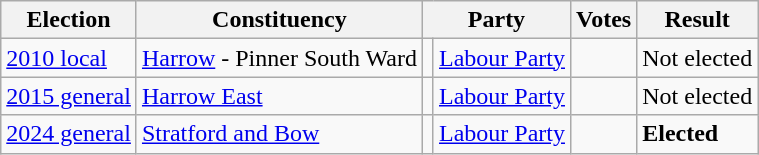<table class="wikitable" style="text-align:left;">
<tr>
<th scope=col>Election</th>
<th scope=col>Constituency</th>
<th scope=col colspan="2">Party</th>
<th scope=col>Votes</th>
<th scope=col>Result</th>
</tr>
<tr>
<td><a href='#'>2010 local</a></td>
<td><a href='#'>Harrow</a> - Pinner South Ward</td>
<td></td>
<td><a href='#'>Labour Party</a></td>
<td align=right></td>
<td>Not elected</td>
</tr>
<tr>
<td><a href='#'>2015 general</a></td>
<td><a href='#'>Harrow East</a></td>
<td></td>
<td><a href='#'>Labour Party</a></td>
<td align=right></td>
<td>Not elected</td>
</tr>
<tr>
<td><a href='#'>2024 general</a></td>
<td><a href='#'>Stratford and Bow</a></td>
<td></td>
<td><a href='#'>Labour Party</a></td>
<td align=right></td>
<td><strong>Elected</strong></td>
</tr>
</table>
